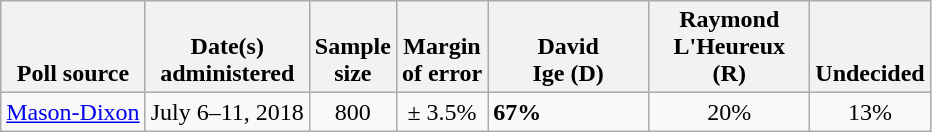<table class="wikitable">
<tr valign=bottom>
<th>Poll source</th>
<th>Date(s)<br>administered</th>
<th>Sample<br>size</th>
<th>Margin<br>of error</th>
<th style="width:100px;">David<br>Ige (D)</th>
<th style="width:100px;">Raymond<br>L'Heureux (R)</th>
<th>Undecided</th>
</tr>
<tr>
<td><a href='#'>Mason-Dixon</a></td>
<td align=center>July 6–11, 2018</td>
<td align=center>800</td>
<td align=center>± 3.5%</td>
<td><strong>67%</strong></td>
<td align=center>20%</td>
<td align=center>13%</td>
</tr>
</table>
